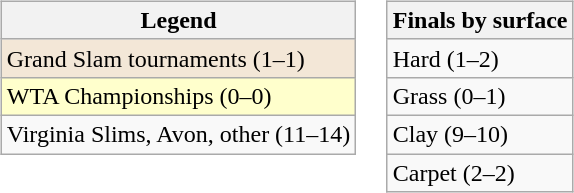<table>
<tr valign=top>
<td><br><table class="wikitable sortable mw-collapsible mw-collapsed">
<tr>
<th>Legend</th>
</tr>
<tr>
<td bgcolor=#f3e7d7>Grand Slam tournaments (1–1)</td>
</tr>
<tr>
<td bgcolor=#ffffcc>WTA Championships (0–0)</td>
</tr>
<tr>
<td>Virginia Slims, Avon, other (11–14)</td>
</tr>
</table>
</td>
<td><br><table class="wikitable sortable mw-collapsible mw-collapsed">
<tr>
<th>Finals by surface</th>
</tr>
<tr>
<td>Hard (1–2)</td>
</tr>
<tr>
<td>Grass (0–1)</td>
</tr>
<tr>
<td>Clay (9–10)</td>
</tr>
<tr>
<td>Carpet (2–2)</td>
</tr>
</table>
</td>
</tr>
</table>
